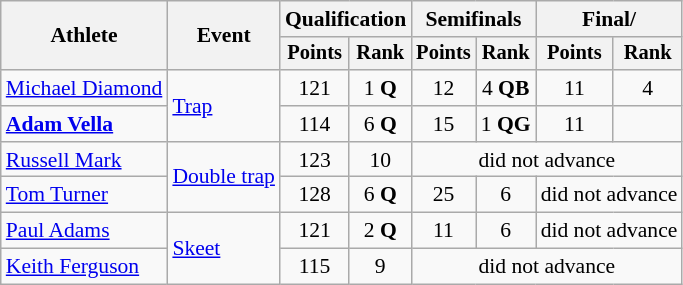<table class="wikitable" style="font-size:90%;">
<tr>
<th rowspan=2>Athlete</th>
<th rowspan=2>Event</th>
<th colspan=2>Qualification</th>
<th colspan=2>Semifinals</th>
<th colspan=2>Final/</th>
</tr>
<tr style="font-size:95%">
<th>Points</th>
<th>Rank</th>
<th>Points</th>
<th>Rank</th>
<th>Points</th>
<th>Rank</th>
</tr>
<tr align=center>
<td align=left><a href='#'>Michael Diamond</a></td>
<td align=left rowspan=2><a href='#'>Trap</a></td>
<td>121</td>
<td>1 <strong>Q</strong></td>
<td>12</td>
<td>4 <strong>QB</strong></td>
<td>11</td>
<td>4</td>
</tr>
<tr align=center>
<td align=left><strong><a href='#'>Adam Vella</a></strong></td>
<td>114</td>
<td>6 <strong>Q</strong></td>
<td>15</td>
<td>1 <strong>QG</strong></td>
<td>11</td>
<td></td>
</tr>
<tr align=center>
<td align=left><a href='#'>Russell Mark</a></td>
<td align=left rowspan=2><a href='#'>Double trap</a></td>
<td>123</td>
<td>10</td>
<td colspan=4>did not advance</td>
</tr>
<tr align=center>
<td align=left><a href='#'>Tom Turner</a></td>
<td>128</td>
<td>6 <strong>Q</strong></td>
<td>25</td>
<td>6</td>
<td colspan=2>did not advance</td>
</tr>
<tr align=center>
<td align=left><a href='#'>Paul Adams</a></td>
<td align=left rowspan=2><a href='#'>Skeet</a></td>
<td>121</td>
<td>2 <strong>Q</strong></td>
<td>11</td>
<td>6</td>
<td colspan=2>did not advance</td>
</tr>
<tr align=center>
<td align=left><a href='#'>Keith Ferguson</a></td>
<td>115</td>
<td>9</td>
<td colspan=4>did not advance</td>
</tr>
</table>
